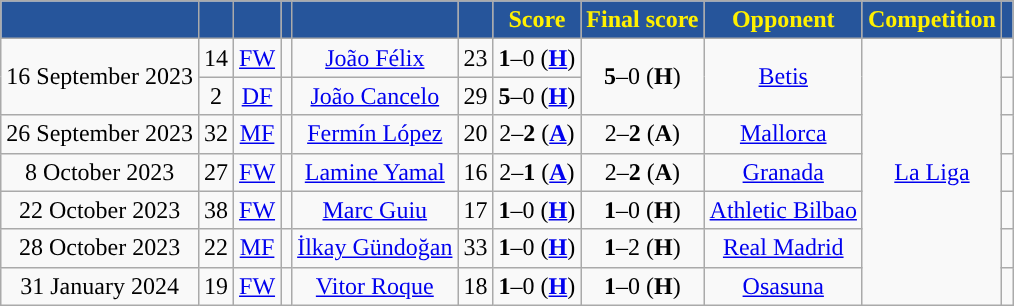<table class="wikitable" style="text-align:center">
<tr>
<th style="background:#26559B;color:#FFF000;"></th>
<th style="background:#26559B;color:#FFF000;"></th>
<th style="background:#26559B;color:#FFF000;"></th>
<th style="background:#26559B;color:#FFF000;"></th>
<th style="background:#26559B;color:#FFF000;"></th>
<th style="background:#26559B;color:#FFF000;"></th>
<th style="background:#26559B;color:#FFF000;">Score</th>
<th style="background:#26559B;color:#FFF000;">Final score</th>
<th style="background:#26559B;color:#FFF000;">Opponent</th>
<th style="background:#26559B;color:#FFF000;">Competition</th>
<th style="background:#26559B;color:#FFF000;"></th>
</tr>
<tr>
<td rowspan=2>16 September 2023</td>
<td>14</td>
<td><a href='#'>FW</a></td>
<td></td>
<td><a href='#'>João Félix</a></td>
<td>23</td>
<td><strong>1</strong>–0 (<a href='#'><strong>H</strong></a>)</td>
<td rowspan=2><strong>5</strong>–0 (<strong>H</strong>)</td>
<td rowspan=2><a href='#'>Betis</a></td>
<td rowspan=7><a href='#'>La Liga</a></td>
<td></td>
</tr>
<tr>
<td>2</td>
<td><a href='#'>DF</a></td>
<td></td>
<td><a href='#'>João Cancelo</a></td>
<td>29</td>
<td><strong>5</strong>–0 (<a href='#'><strong>H</strong></a>)</td>
<td></td>
</tr>
<tr>
<td>26 September 2023</td>
<td>32</td>
<td><a href='#'>MF</a></td>
<td></td>
<td><a href='#'>Fermín López</a></td>
<td>20</td>
<td>2–<strong>2</strong> (<a href='#'><strong>A</strong></a>)</td>
<td>2–<strong>2</strong> (<strong>A</strong>)</td>
<td><a href='#'>Mallorca</a></td>
<td></td>
</tr>
<tr>
<td>8 October 2023</td>
<td>27</td>
<td><a href='#'>FW</a></td>
<td></td>
<td><a href='#'>Lamine Yamal</a></td>
<td>16</td>
<td>2–<strong>1</strong> (<a href='#'><strong>A</strong></a>)</td>
<td>2–<strong>2</strong> (<strong>A</strong>)</td>
<td><a href='#'>Granada</a></td>
<td></td>
</tr>
<tr>
<td>22 October 2023</td>
<td>38</td>
<td><a href='#'>FW</a></td>
<td></td>
<td><a href='#'>Marc Guiu</a></td>
<td>17</td>
<td><strong>1</strong>–0 (<a href='#'><strong>H</strong></a>)</td>
<td><strong>1</strong>–0 (<strong>H</strong>)</td>
<td><a href='#'>Athletic Bilbao</a></td>
<td></td>
</tr>
<tr>
<td>28 October 2023</td>
<td>22</td>
<td><a href='#'>MF</a></td>
<td></td>
<td><a href='#'>İlkay Gündoğan</a></td>
<td>33</td>
<td><strong>1</strong>–0 (<a href='#'><strong>H</strong></a>)</td>
<td><strong>1</strong>–2 (<strong>H</strong>)</td>
<td><a href='#'>Real Madrid</a></td>
<td></td>
</tr>
<tr>
<td>31 January 2024</td>
<td>19</td>
<td><a href='#'>FW</a></td>
<td></td>
<td><a href='#'>Vitor Roque</a></td>
<td>18</td>
<td><strong>1</strong>–0 (<a href='#'><strong>H</strong></a>)</td>
<td><strong>1</strong>–0 (<strong>H</strong>)</td>
<td><a href='#'>Osasuna</a></td>
<td></td>
</tr>
</table>
